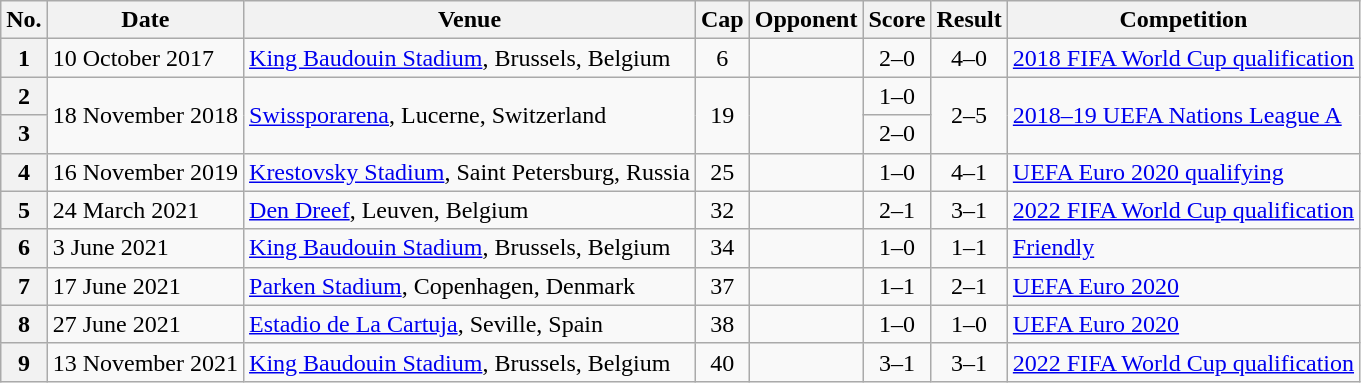<table class="wikitable sortable plainrowheaders">
<tr>
<th scope=col>No.</th>
<th scope=col data-sort-type=date>Date</th>
<th scope=col>Venue</th>
<th scope=col>Cap</th>
<th scope=col>Opponent</th>
<th scope=col>Score</th>
<th scope=col>Result</th>
<th scope=col>Competition</th>
</tr>
<tr>
<th scope=row>1</th>
<td>10 October 2017</td>
<td><a href='#'>King Baudouin Stadium</a>, Brussels, Belgium</td>
<td align=center>6</td>
<td></td>
<td align=center>2–0</td>
<td align=center>4–0</td>
<td><a href='#'>2018 FIFA World Cup qualification</a></td>
</tr>
<tr>
<th scope=row>2</th>
<td rowspan=2>18 November 2018</td>
<td rowspan=2><a href='#'>Swissporarena</a>, Lucerne, Switzerland</td>
<td rowspan=2 align=center>19</td>
<td rowspan=2></td>
<td align=center>1–0</td>
<td rowspan=2 align=center>2–5</td>
<td rowspan=2><a href='#'>2018–19 UEFA Nations League A</a></td>
</tr>
<tr>
<th scope=row>3</th>
<td align=center>2–0</td>
</tr>
<tr>
<th scope=row>4</th>
<td>16 November 2019</td>
<td><a href='#'>Krestovsky Stadium</a>, Saint Petersburg, Russia</td>
<td align=center>25</td>
<td></td>
<td align=center>1–0</td>
<td align=center>4–1</td>
<td><a href='#'>UEFA Euro 2020 qualifying</a></td>
</tr>
<tr>
<th scope=row>5</th>
<td>24 March 2021</td>
<td><a href='#'>Den Dreef</a>, Leuven, Belgium</td>
<td align=center>32</td>
<td></td>
<td align=center>2–1</td>
<td align=center>3–1</td>
<td><a href='#'>2022 FIFA World Cup qualification</a></td>
</tr>
<tr>
<th scope=row>6</th>
<td>3 June 2021</td>
<td><a href='#'>King Baudouin Stadium</a>, Brussels, Belgium</td>
<td align=center>34</td>
<td></td>
<td align=center>1–0</td>
<td align=center>1–1</td>
<td><a href='#'>Friendly</a></td>
</tr>
<tr>
<th scope=row>7</th>
<td>17 June 2021</td>
<td><a href='#'>Parken Stadium</a>, Copenhagen, Denmark</td>
<td align=center>37</td>
<td></td>
<td align=center>1–1</td>
<td align=center>2–1</td>
<td><a href='#'>UEFA Euro 2020</a></td>
</tr>
<tr>
<th scope=row>8</th>
<td>27 June 2021</td>
<td><a href='#'>Estadio de La Cartuja</a>, Seville, Spain</td>
<td align=center>38</td>
<td></td>
<td align=center>1–0</td>
<td align=center>1–0</td>
<td><a href='#'>UEFA Euro 2020</a></td>
</tr>
<tr>
<th scope=row>9</th>
<td>13 November 2021</td>
<td><a href='#'>King Baudouin Stadium</a>, Brussels, Belgium</td>
<td align=center>40</td>
<td></td>
<td align=center>3–1</td>
<td align=center>3–1</td>
<td><a href='#'>2022 FIFA World Cup qualification</a></td>
</tr>
</table>
